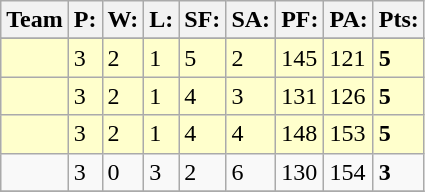<table class="wikitable">
<tr>
<th>Team</th>
<th>P:</th>
<th>W:</th>
<th>L:</th>
<th>SF:</th>
<th>SA:</th>
<th>PF:</th>
<th>PA:</th>
<th>Pts:</th>
</tr>
<tr valign="top">
</tr>
<tr bgcolor="#ffffcc">
<td></td>
<td>3</td>
<td>2</td>
<td>1</td>
<td>5</td>
<td>2</td>
<td>145</td>
<td>121</td>
<td><strong>5</strong></td>
</tr>
<tr bgcolor="#ffffcc">
<td></td>
<td>3</td>
<td>2</td>
<td>1</td>
<td>4</td>
<td>3</td>
<td>131</td>
<td>126</td>
<td><strong>5</strong></td>
</tr>
<tr bgcolor="#ffffcc">
<td></td>
<td>3</td>
<td>2</td>
<td>1</td>
<td>4</td>
<td>4</td>
<td>148</td>
<td>153</td>
<td><strong>5</strong></td>
</tr>
<tr>
<td></td>
<td>3</td>
<td>0</td>
<td>3</td>
<td>2</td>
<td>6</td>
<td>130</td>
<td>154</td>
<td><strong>3</strong></td>
</tr>
<tr>
</tr>
</table>
